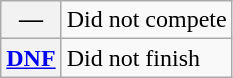<table class="wikitable">
<tr>
<th scope="row">—</th>
<td>Did not compete</td>
</tr>
<tr>
<th scope="row"><a href='#'>DNF</a></th>
<td>Did not finish</td>
</tr>
</table>
